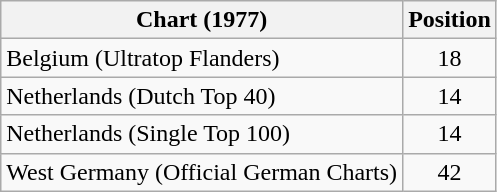<table class="wikitable sortable plainrowheaders">
<tr>
<th scope="col">Chart (1977)</th>
<th scope="col">Position</th>
</tr>
<tr>
<td>Belgium (Ultratop Flanders)</td>
<td align="center">18</td>
</tr>
<tr>
<td>Netherlands (Dutch Top 40)</td>
<td align="center">14</td>
</tr>
<tr>
<td>Netherlands (Single Top 100)</td>
<td align="center">14</td>
</tr>
<tr>
<td>West Germany (Official German Charts)</td>
<td align="center">42</td>
</tr>
</table>
